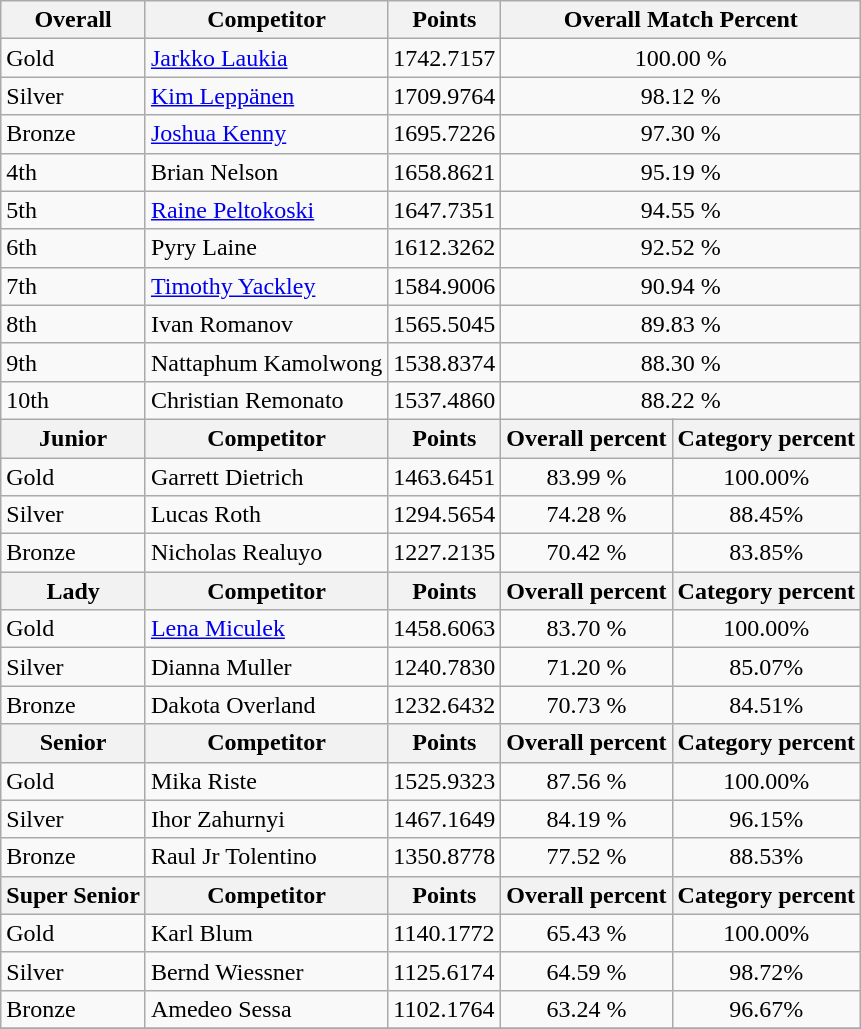<table class="wikitable" style="text-align: left;">
<tr>
<th>Overall</th>
<th>Competitor</th>
<th>Points</th>
<th colspan="2">Overall Match Percent</th>
</tr>
<tr>
<td> Gold</td>
<td> <a href='#'>Jarkko Laukia</a></td>
<td>1742.7157</td>
<td colspan="2" style="text-align: center;">100.00 %</td>
</tr>
<tr>
<td> Silver</td>
<td> <a href='#'>Kim Leppänen</a></td>
<td>1709.9764</td>
<td colspan="2" style="text-align: center;">98.12 %</td>
</tr>
<tr>
<td> Bronze</td>
<td> <a href='#'>Joshua Kenny</a></td>
<td>1695.7226</td>
<td colspan="2" style="text-align: center;">97.30 %</td>
</tr>
<tr>
<td>4th</td>
<td> Brian Nelson</td>
<td>1658.8621</td>
<td colspan="2" style="text-align: center;">95.19 %</td>
</tr>
<tr>
<td>5th</td>
<td> <a href='#'>Raine Peltokoski</a></td>
<td>1647.7351</td>
<td colspan="2" style="text-align: center;">94.55 %</td>
</tr>
<tr>
<td>6th</td>
<td> Pyry Laine</td>
<td>1612.3262</td>
<td colspan="2" style="text-align: center;">92.52 %</td>
</tr>
<tr>
<td>7th</td>
<td> <a href='#'>Timothy Yackley</a></td>
<td>1584.9006</td>
<td colspan="2" style="text-align: center;">90.94 %</td>
</tr>
<tr>
<td>8th</td>
<td> Ivan Romanov</td>
<td>1565.5045</td>
<td colspan="2" style="text-align: center;">89.83 %</td>
</tr>
<tr>
<td>9th</td>
<td> Nattaphum Kamolwong</td>
<td>1538.8374</td>
<td colspan="2" style="text-align: center;">88.30 %</td>
</tr>
<tr>
<td>10th</td>
<td> Christian Remonato</td>
<td>1537.4860</td>
<td colspan="2" style="text-align: center;">88.22 %</td>
</tr>
<tr>
<th>Junior</th>
<th>Competitor</th>
<th>Points</th>
<th>Overall percent</th>
<th>Category percent</th>
</tr>
<tr>
<td> Gold</td>
<td> Garrett Dietrich</td>
<td>1463.6451</td>
<td style="text-align: center;">83.99 %</td>
<td style="text-align: center;">100.00%</td>
</tr>
<tr>
<td> Silver</td>
<td> Lucas Roth</td>
<td>1294.5654</td>
<td style="text-align: center;">74.28 %</td>
<td style="text-align: center;">88.45%</td>
</tr>
<tr>
<td> Bronze</td>
<td> Nicholas Realuyo</td>
<td>1227.2135</td>
<td style="text-align: center;">70.42 %</td>
<td style="text-align: center;">83.85%</td>
</tr>
<tr>
<th>Lady</th>
<th>Competitor</th>
<th>Points</th>
<th>Overall percent</th>
<th>Category percent</th>
</tr>
<tr>
<td> Gold</td>
<td> <a href='#'>Lena Miculek</a></td>
<td>1458.6063</td>
<td style="text-align: center;">83.70 %</td>
<td style="text-align: center;">100.00%</td>
</tr>
<tr>
<td> Silver</td>
<td> Dianna Muller</td>
<td>1240.7830</td>
<td style="text-align: center;">71.20 %</td>
<td style="text-align: center;">85.07%</td>
</tr>
<tr>
<td> Bronze</td>
<td> Dakota Overland</td>
<td>1232.6432</td>
<td style="text-align: center;">70.73 %</td>
<td style="text-align: center;">84.51%</td>
</tr>
<tr>
<th>Senior</th>
<th>Competitor</th>
<th>Points</th>
<th>Overall percent</th>
<th>Category percent</th>
</tr>
<tr>
<td> Gold</td>
<td> Mika Riste</td>
<td>1525.9323</td>
<td style="text-align: center;">87.56 %</td>
<td style="text-align: center;">100.00%</td>
</tr>
<tr>
<td> Silver</td>
<td> Ihor Zahurnyi</td>
<td>1467.1649</td>
<td style="text-align: center;">84.19 %</td>
<td style="text-align: center;">96.15%</td>
</tr>
<tr>
<td> Bronze</td>
<td> Raul Jr Tolentino</td>
<td>1350.8778</td>
<td style="text-align: center;">77.52 %</td>
<td style="text-align: center;">88.53%</td>
</tr>
<tr>
<th>Super Senior</th>
<th>Competitor</th>
<th>Points</th>
<th>Overall percent</th>
<th>Category percent</th>
</tr>
<tr>
<td> Gold</td>
<td> Karl Blum</td>
<td>1140.1772</td>
<td style="text-align: center;">65.43 %</td>
<td style="text-align: center;">100.00%</td>
</tr>
<tr>
<td> Silver</td>
<td> Bernd Wiessner</td>
<td>1125.6174</td>
<td style="text-align: center;">64.59 %</td>
<td style="text-align: center;">98.72%</td>
</tr>
<tr>
<td> Bronze</td>
<td> Amedeo Sessa</td>
<td>1102.1764</td>
<td style="text-align: center;">63.24 %</td>
<td style="text-align: center;">96.67%</td>
</tr>
<tr>
</tr>
</table>
